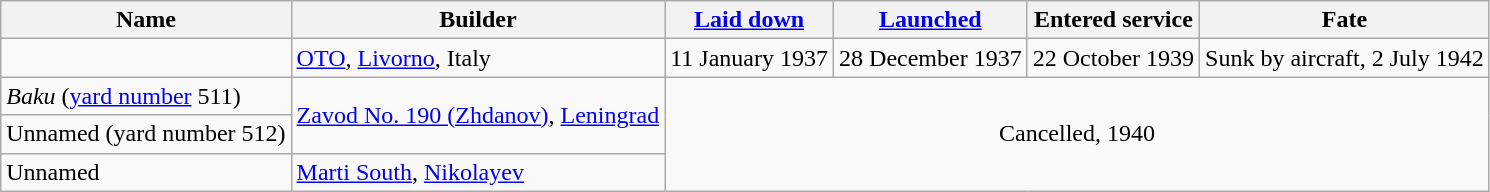<table class="wikitable">
<tr>
<th>Name</th>
<th>Builder</th>
<th><a href='#'>Laid down</a></th>
<th><a href='#'>Launched</a></th>
<th>Entered service</th>
<th>Fate</th>
</tr>
<tr>
<td></td>
<td><a href='#'>OTO</a>, <a href='#'>Livorno</a>, Italy</td>
<td>11 January 1937</td>
<td>28 December 1937</td>
<td>22 October 1939</td>
<td>Sunk by aircraft, 2 July 1942 </td>
</tr>
<tr>
<td><em>Baku</em> (<a href='#'>yard number</a> 511)</td>
<td rowspan=2><a href='#'>Zavod No. 190 (Zhdanov)</a>, <a href='#'>Leningrad</a></td>
<td rowspan=3 colspan=4 style="text-align: center">Cancelled, 1940</td>
</tr>
<tr>
<td>Unnamed (yard number 512)</td>
</tr>
<tr>
<td>Unnamed</td>
<td><a href='#'>Marti South</a>, <a href='#'>Nikolayev</a></td>
</tr>
</table>
